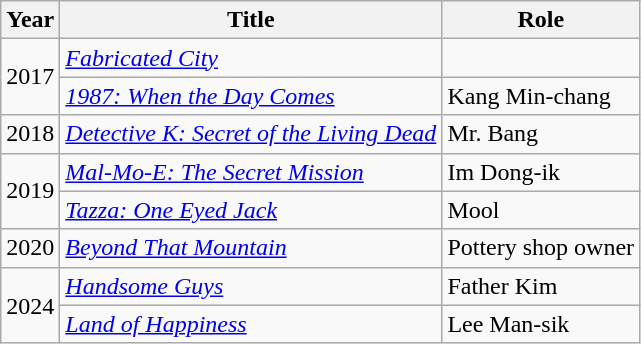<table class="wikitable sortable">
<tr>
<th>Year</th>
<th>Title</th>
<th>Role</th>
</tr>
<tr>
<td rowspan="2">2017</td>
<td><em><a href='#'>Fabricated City</a></em></td>
<td></td>
</tr>
<tr>
<td><em><a href='#'>1987: When the Day Comes</a></em></td>
<td>Kang Min-chang</td>
</tr>
<tr>
<td>2018</td>
<td><em><a href='#'>Detective K: Secret of the Living Dead</a></em></td>
<td>Mr. Bang</td>
</tr>
<tr>
<td rowspan="2">2019</td>
<td><em><a href='#'>Mal-Mo-E: The Secret Mission</a></em></td>
<td>Im Dong-ik</td>
</tr>
<tr>
<td><em><a href='#'>Tazza: One Eyed Jack</a></em></td>
<td>Mool</td>
</tr>
<tr>
<td>2020</td>
<td><em><a href='#'>Beyond That Mountain</a></em></td>
<td>Pottery shop owner</td>
</tr>
<tr>
<td rowspan="2">2024</td>
<td><em><a href='#'>Handsome Guys</a></em></td>
<td>Father Kim</td>
</tr>
<tr>
<td><em><a href='#'>Land of Happiness</a></em></td>
<td>Lee Man-sik</td>
</tr>
</table>
